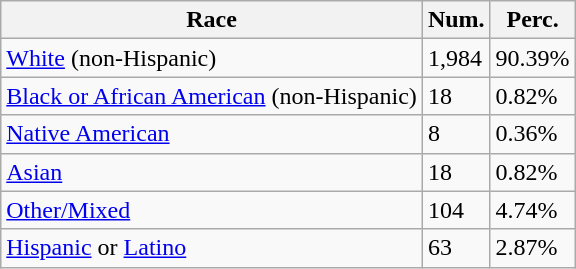<table class="wikitable">
<tr>
<th>Race</th>
<th>Num.</th>
<th>Perc.</th>
</tr>
<tr>
<td><a href='#'>White</a> (non-Hispanic)</td>
<td>1,984</td>
<td>90.39%</td>
</tr>
<tr>
<td><a href='#'>Black or African American</a> (non-Hispanic)</td>
<td>18</td>
<td>0.82%</td>
</tr>
<tr>
<td><a href='#'>Native American</a></td>
<td>8</td>
<td>0.36%</td>
</tr>
<tr>
<td><a href='#'>Asian</a></td>
<td>18</td>
<td>0.82%</td>
</tr>
<tr>
<td><a href='#'>Other/Mixed</a></td>
<td>104</td>
<td>4.74%</td>
</tr>
<tr>
<td><a href='#'>Hispanic</a> or <a href='#'>Latino</a></td>
<td>63</td>
<td>2.87%</td>
</tr>
</table>
